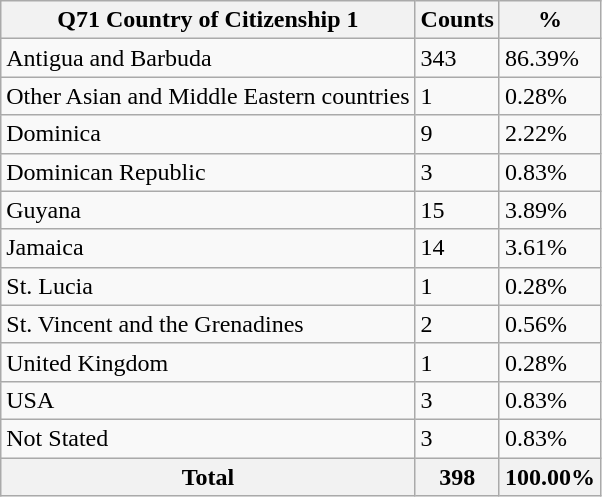<table class="wikitable sortable">
<tr>
<th>Q71 Country of Citizenship 1</th>
<th>Counts</th>
<th>%</th>
</tr>
<tr>
<td>Antigua and Barbuda</td>
<td>343</td>
<td>86.39%</td>
</tr>
<tr>
<td>Other Asian and Middle Eastern countries</td>
<td>1</td>
<td>0.28%</td>
</tr>
<tr>
<td>Dominica</td>
<td>9</td>
<td>2.22%</td>
</tr>
<tr>
<td>Dominican Republic</td>
<td>3</td>
<td>0.83%</td>
</tr>
<tr>
<td>Guyana</td>
<td>15</td>
<td>3.89%</td>
</tr>
<tr>
<td>Jamaica</td>
<td>14</td>
<td>3.61%</td>
</tr>
<tr>
<td>St. Lucia</td>
<td>1</td>
<td>0.28%</td>
</tr>
<tr>
<td>St. Vincent and the Grenadines</td>
<td>2</td>
<td>0.56%</td>
</tr>
<tr>
<td>United Kingdom</td>
<td>1</td>
<td>0.28%</td>
</tr>
<tr>
<td>USA</td>
<td>3</td>
<td>0.83%</td>
</tr>
<tr>
<td>Not Stated</td>
<td>3</td>
<td>0.83%</td>
</tr>
<tr>
<th>Total</th>
<th>398</th>
<th>100.00%</th>
</tr>
</table>
